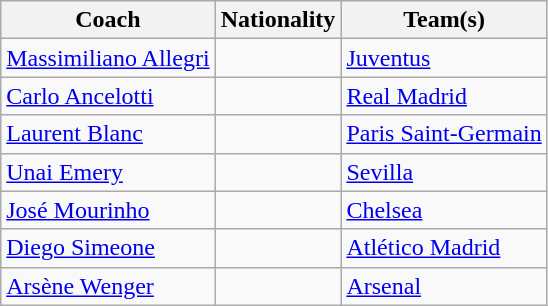<table class="wikitable">
<tr>
<th>Coach</th>
<th>Nationality</th>
<th>Team(s)</th>
</tr>
<tr>
<td><a href='#'>Massimiliano Allegri</a></td>
<td></td>
<td> <a href='#'>Juventus</a></td>
</tr>
<tr>
<td><a href='#'>Carlo Ancelotti</a></td>
<td></td>
<td> <a href='#'>Real Madrid</a></td>
</tr>
<tr>
<td><a href='#'>Laurent Blanc</a></td>
<td></td>
<td> <a href='#'>Paris Saint-Germain</a></td>
</tr>
<tr>
<td><a href='#'>Unai Emery</a></td>
<td></td>
<td> <a href='#'>Sevilla</a></td>
</tr>
<tr>
<td><a href='#'>José Mourinho</a></td>
<td></td>
<td> <a href='#'>Chelsea</a></td>
</tr>
<tr>
<td><a href='#'>Diego Simeone</a></td>
<td></td>
<td> <a href='#'>Atlético Madrid</a></td>
</tr>
<tr>
<td><a href='#'>Arsène Wenger</a></td>
<td></td>
<td> <a href='#'>Arsenal</a></td>
</tr>
</table>
